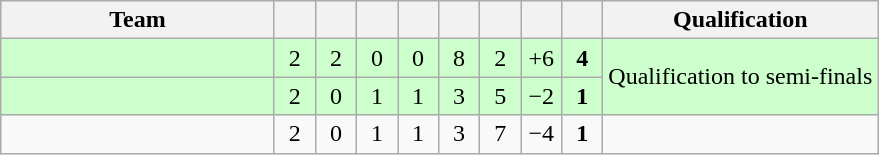<table class="wikitable" style="text-align:center;">
<tr>
<th width=175>Team</th>
<th width=20></th>
<th width=20></th>
<th width=20></th>
<th width=20></th>
<th width=20></th>
<th width=20></th>
<th width=20></th>
<th width=20></th>
<th>Qualification</th>
</tr>
<tr bgcolor="#ccffcc">
<td align="left"></td>
<td>2</td>
<td>2</td>
<td>0</td>
<td>0</td>
<td>8</td>
<td>2</td>
<td>+6</td>
<td><strong>4</strong></td>
<td rowspan="2">Qualification to semi-finals</td>
</tr>
<tr bgcolor="#ccffcc">
<td align="left"></td>
<td>2</td>
<td>0</td>
<td>1</td>
<td>1</td>
<td>3</td>
<td>5</td>
<td>−2</td>
<td><strong>1</strong></td>
</tr>
<tr>
<td align="left"></td>
<td>2</td>
<td>0</td>
<td>1</td>
<td>1</td>
<td>3</td>
<td>7</td>
<td>−4</td>
<td><strong>1</strong></td>
<td></td>
</tr>
</table>
